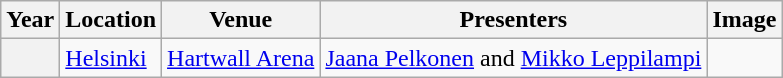<table class="wikitable plainrowheaders">
<tr>
<th>Year</th>
<th>Location</th>
<th>Venue</th>
<th>Presenters</th>
<th>Image</th>
</tr>
<tr>
<th scope="row"></th>
<td><a href='#'>Helsinki</a></td>
<td><a href='#'>Hartwall Arena</a></td>
<td><a href='#'>Jaana Pelkonen</a> and <a href='#'>Mikko Leppilampi</a></td>
<td></td>
</tr>
</table>
